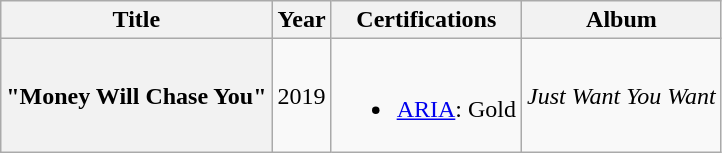<table class="wikitable plainrowheaders" style="text-align:center;">
<tr>
<th scope="col">Title</th>
<th scope="col">Year</th>
<th scope="col">Certifications</th>
<th scope="col">Album</th>
</tr>
<tr>
<th scope="row">"Money Will Chase You"</th>
<td>2019</td>
<td><br><ul><li><a href='#'>ARIA</a>: Gold</li></ul></td>
<td><em>Just Want You Want</em></td>
</tr>
</table>
